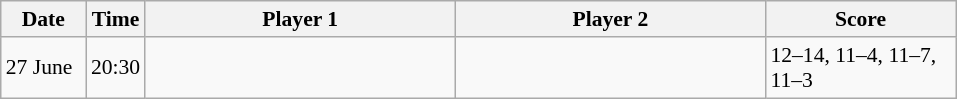<table class="sortable wikitable" style="font-size:90%">
<tr>
<th width="50">Date</th>
<th width="30">Time</th>
<th width="200">Player 1</th>
<th width="200">Player 2</th>
<th width="120">Score</th>
</tr>
<tr>
<td>27 June</td>
<td>20:30</td>
<td><strong></strong></td>
<td></td>
<td>12–14, 11–4, 11–7, 11–3</td>
</tr>
</table>
